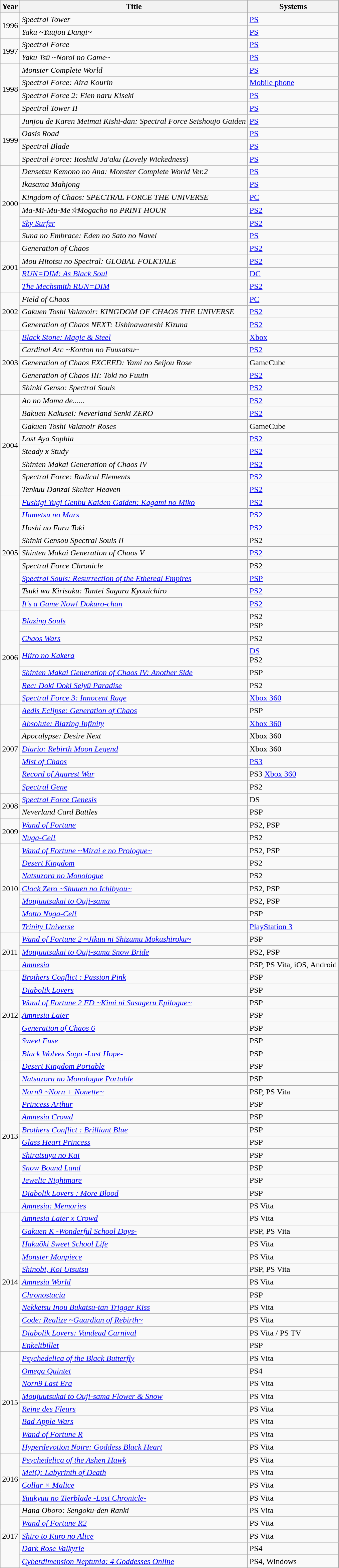<table class="wikitable">
<tr>
<th>Year</th>
<th>Title</th>
<th>Systems</th>
</tr>
<tr>
<td rowspan="2">1996</td>
<td><em>Spectral Tower</em></td>
<td><a href='#'>PS</a></td>
</tr>
<tr>
<td><em>Yaku ~Yuujou Dangi~</em></td>
<td><a href='#'>PS</a></td>
</tr>
<tr>
<td rowspan="2">1997</td>
<td><em>Spectral Force</em></td>
<td><a href='#'>PS</a></td>
</tr>
<tr>
<td><em>Yaku Tsū ~Noroi no Game~</em></td>
<td><a href='#'>PS</a></td>
</tr>
<tr>
<td rowspan="4">1998</td>
<td><em>Monster Complete World</em></td>
<td><a href='#'>PS</a></td>
</tr>
<tr>
<td><em>Spectral Force: Aira Kourin</em></td>
<td><a href='#'>Mobile phone</a></td>
</tr>
<tr>
<td><em>Spectral Force 2: Eien naru Kiseki</em></td>
<td><a href='#'>PS</a></td>
</tr>
<tr>
<td><em>Spectral Tower II</em></td>
<td><a href='#'>PS</a></td>
</tr>
<tr>
<td rowspan="4">1999</td>
<td><em>Junjou de Karen Meimai Kishi-dan: Spectral Force Seishoujo Gaiden</em></td>
<td><a href='#'>PS</a></td>
</tr>
<tr>
<td><em>Oasis Road</em></td>
<td><a href='#'>PS</a></td>
</tr>
<tr>
<td><em>Spectral Blade</em></td>
<td><a href='#'>PS</a></td>
</tr>
<tr>
<td><em>Spectral Force: Itoshiki Ja'aku (Lovely Wickedness)</em></td>
<td><a href='#'>PS</a></td>
</tr>
<tr>
<td rowspan="6">2000</td>
<td><em>Densetsu Kemono no Ana: Monster Complete World Ver.2</em></td>
<td><a href='#'>PS</a></td>
</tr>
<tr>
<td><em>Ikasama Mahjong</em></td>
<td><a href='#'>PS</a></td>
</tr>
<tr>
<td><em>Kingdom of Chaos: SPECTRAL FORCE THE UNIVERSE</em></td>
<td><a href='#'>PC</a></td>
</tr>
<tr>
<td><em>Ma-Mi-Mu-Me☆Mogacho no PRINT HOUR</em></td>
<td><a href='#'>PS2</a></td>
</tr>
<tr>
<td><em><a href='#'>Sky Surfer</a></em></td>
<td><a href='#'>PS2</a></td>
</tr>
<tr>
<td><em> Suna no Embrace: Eden no Sato no Navel</em></td>
<td><a href='#'>PS</a></td>
</tr>
<tr>
<td rowspan="4">2001</td>
<td><em>Generation of Chaos</em></td>
<td><a href='#'>PS2</a></td>
</tr>
<tr>
<td><em>Mou Hitotsu no Spectral: GLOBAL FOLKTALE</em></td>
<td><a href='#'>PS2</a></td>
</tr>
<tr>
<td><em><a href='#'>RUN=DIM: As Black Soul</a></em></td>
<td><a href='#'>DC</a></td>
</tr>
<tr>
<td><em><a href='#'>The Mechsmith RUN=DIM</a></em></td>
<td><a href='#'>PS2</a></td>
</tr>
<tr>
<td rowspan="3">2002</td>
<td><em>Field of Chaos</em></td>
<td><a href='#'>PC</a></td>
</tr>
<tr>
<td><em>Gakuen Toshi Valanoir: KINGDOM OF CHAOS THE UNIVERSE</em></td>
<td><a href='#'>PS2</a></td>
</tr>
<tr>
<td><em>Generation of Chaos NEXT: Ushinawareshi Kizuna</em></td>
<td><a href='#'>PS2</a></td>
</tr>
<tr>
<td rowspan="5">2003</td>
<td><em><a href='#'>Black Stone: Magic & Steel</a></em></td>
<td><a href='#'>Xbox</a></td>
</tr>
<tr>
<td><em>Cardinal Arc ~Konton no Fuusatsu~</em></td>
<td><a href='#'>PS2</a></td>
</tr>
<tr>
<td><em>Generation of Chaos EXCEED: Yami no Seijou Rose</em></td>
<td>GameCube</td>
</tr>
<tr>
<td><em>Generation of Chaos III: Toki no Fuuin</em></td>
<td><a href='#'>PS2</a></td>
</tr>
<tr>
<td><em>Shinki Genso: Spectral Souls</em></td>
<td><a href='#'>PS2</a></td>
</tr>
<tr>
<td rowspan="8">2004</td>
<td><em>Ao no Mama de......</em></td>
<td><a href='#'>PS2</a></td>
</tr>
<tr>
<td><em>Bakuen Kakusei: Neverland Senki ZERO</em></td>
<td><a href='#'>PS2</a></td>
</tr>
<tr>
<td><em>Gakuen Toshi Valanoir Roses</em></td>
<td>GameCube</td>
</tr>
<tr>
<td><em>Lost Aya Sophia</em></td>
<td><a href='#'>PS2</a></td>
</tr>
<tr>
<td><em>Steady x Study</em></td>
<td><a href='#'>PS2</a></td>
</tr>
<tr>
<td><em>Shinten Makai Generation of Chaos IV</em></td>
<td><a href='#'>PS2</a></td>
</tr>
<tr>
<td><em>Spectral Force: Radical Elements</em></td>
<td><a href='#'>PS2</a></td>
</tr>
<tr>
<td><em>Tenkuu Danzai Skelter Heaven</em></td>
<td><a href='#'>PS2</a></td>
</tr>
<tr>
<td rowspan="9">2005</td>
<td><em><a href='#'>Fushigi Yugi Genbu Kaiden Gaiden: Kagami no Miko</a></em></td>
<td><a href='#'>PS2</a></td>
</tr>
<tr>
<td><em><a href='#'>Hametsu no Mars</a></em></td>
<td><a href='#'>PS2</a></td>
</tr>
<tr>
<td><em>Hoshi no Furu Toki</em></td>
<td><a href='#'>PS2</a></td>
</tr>
<tr>
<td><em>Shinki Gensou Spectral Souls II</em></td>
<td>PS2</td>
</tr>
<tr>
<td><em>Shinten Makai Generation of Chaos V</em></td>
<td><a href='#'>PS2</a></td>
</tr>
<tr>
<td><em>Spectral Force Chronicle</em></td>
<td>PS2</td>
</tr>
<tr>
<td><em><a href='#'>Spectral Souls: Resurrection of the Ethereal Empires</a></em></td>
<td><a href='#'>PSP</a></td>
</tr>
<tr>
<td><em>Tsuki wa Kirisaku: Tantei Sagara Kyouichiro</em></td>
<td><a href='#'>PS2</a></td>
</tr>
<tr>
<td><em><a href='#'>It's a Game Now! Dokuro-chan</a></em></td>
<td><a href='#'>PS2</a></td>
</tr>
<tr>
<td rowspan="6">2006</td>
<td><em><a href='#'>Blazing Souls</a></em></td>
<td>PS2<br>PSP</td>
</tr>
<tr>
<td><em><a href='#'>Chaos Wars</a></em></td>
<td>PS2</td>
</tr>
<tr>
<td><em><a href='#'>Hiiro no Kakera</a></em></td>
<td><a href='#'>DS</a><br>PS2</td>
</tr>
<tr>
<td><em><a href='#'>Shinten Makai Generation of Chaos IV: Another Side</a></em></td>
<td>PSP</td>
</tr>
<tr>
<td><em><a href='#'>Rec: Doki Doki Seiyū Paradise</a></em></td>
<td>PS2</td>
</tr>
<tr>
<td><em><a href='#'>Spectral Force 3: Innocent Rage</a></em></td>
<td><a href='#'>Xbox 360</a></td>
</tr>
<tr>
<td rowspan="7">2007</td>
<td><em><a href='#'>Aedis Eclipse: Generation of Chaos</a></em></td>
<td>PSP</td>
</tr>
<tr>
<td><em><a href='#'>Absolute: Blazing Infinity</a></em></td>
<td><a href='#'>Xbox 360</a></td>
</tr>
<tr>
<td><em>Apocalypse: Desire Next</em></td>
<td>Xbox 360</td>
</tr>
<tr>
<td><em><a href='#'>Diario: Rebirth Moon Legend</a></em></td>
<td>Xbox 360</td>
</tr>
<tr>
<td><em><a href='#'>Mist of Chaos</a></em></td>
<td><a href='#'>PS3</a></td>
</tr>
<tr>
<td><em><a href='#'>Record of Agarest War</a></em></td>
<td>PS3 <a href='#'>Xbox 360</a></td>
</tr>
<tr>
<td><em><a href='#'>Spectral Gene</a></em></td>
<td>PS2</td>
</tr>
<tr>
<td rowspan="2">2008</td>
<td><em><a href='#'>Spectral Force Genesis</a></em></td>
<td>DS</td>
</tr>
<tr>
<td><em>Neverland Card Battles</em></td>
<td>PSP</td>
</tr>
<tr>
<td rowspan="2">2009</td>
<td><em><a href='#'>Wand of Fortune</a></em></td>
<td>PS2, PSP</td>
</tr>
<tr>
<td><em><a href='#'>Nuga-Cel!</a></em></td>
<td>PS2</td>
</tr>
<tr>
<td rowspan="7">2010</td>
<td><em><a href='#'>Wand of Fortune ~Mirai e no Prologue~</a></em></td>
<td>PS2, PSP</td>
</tr>
<tr>
<td><em><a href='#'>Desert Kingdom</a></em></td>
<td>PS2</td>
</tr>
<tr>
<td><em><a href='#'>Natsuzora no Monologue</a></em></td>
<td>PS2</td>
</tr>
<tr>
<td><em><a href='#'>Clock Zero ~Shuuen no Ichibyou~</a></em></td>
<td>PS2, PSP</td>
</tr>
<tr>
<td><em><a href='#'>Moujuutsukai to Ouji-sama</a></em></td>
<td>PS2, PSP</td>
</tr>
<tr>
<td><em><a href='#'>Motto Nuga-Cel!</a></em></td>
<td>PSP</td>
</tr>
<tr>
<td><em><a href='#'>Trinity Universe</a></em></td>
<td><a href='#'>PlayStation 3</a></td>
</tr>
<tr>
<td rowspan="3">2011</td>
<td><em><a href='#'>Wand of Fortune 2 ~Jikuu ni Shizumu Mokushiroku~</a></em></td>
<td>PSP</td>
</tr>
<tr>
<td><em><a href='#'>Moujuutsukai to Ouji-sama Snow Bride</a></em></td>
<td>PS2, PSP</td>
</tr>
<tr>
<td><em><a href='#'>Amnesia</a></em></td>
<td>PSP, PS Vita, iOS, Android</td>
</tr>
<tr>
<td rowspan="7">2012</td>
<td><em><a href='#'>Brothers Conflict : Passion Pink</a></em></td>
<td>PSP</td>
</tr>
<tr>
<td><em><a href='#'>Diabolik Lovers</a></em></td>
<td>PSP</td>
</tr>
<tr>
<td><em><a href='#'>Wand of Fortune 2 FD ~Kimi ni Sasageru Epilogue~</a></em></td>
<td>PSP</td>
</tr>
<tr>
<td><em><a href='#'>Amnesia Later</a></em></td>
<td>PSP</td>
</tr>
<tr>
<td><em><a href='#'>Generation of Chaos 6</a></em></td>
<td>PSP</td>
</tr>
<tr>
<td><em><a href='#'>Sweet Fuse</a></em></td>
<td>PSP</td>
</tr>
<tr>
<td><em><a href='#'>Black Wolves Saga -Last Hope-</a></em></td>
<td>PSP</td>
</tr>
<tr>
<td rowspan="12">2013</td>
<td><em><a href='#'>Desert Kingdom Portable</a></em></td>
<td>PSP</td>
</tr>
<tr>
<td><em><a href='#'>Natsuzora no Monologue Portable</a></em></td>
<td>PSP</td>
</tr>
<tr>
<td><em><a href='#'>Norn9 ~Norn + Nonette~</a></em></td>
<td>PSP, PS Vita</td>
</tr>
<tr>
<td><em><a href='#'>Princess Arthur</a></em></td>
<td>PSP</td>
</tr>
<tr>
<td><em><a href='#'>Amnesia Crowd</a></em></td>
<td>PSP</td>
</tr>
<tr>
<td><em><a href='#'>Brothers Conflict : Brilliant Blue</a></em></td>
<td>PSP</td>
</tr>
<tr>
<td><em><a href='#'>Glass Heart Princess</a></em></td>
<td>PSP</td>
</tr>
<tr>
<td><em><a href='#'>Shiratsuyu no Kai</a></em></td>
<td>PSP</td>
</tr>
<tr>
<td><em><a href='#'>Snow Bound Land</a></em></td>
<td>PSP</td>
</tr>
<tr>
<td><em><a href='#'>Jewelic Nightmare</a></em></td>
<td>PSP</td>
</tr>
<tr>
<td><em><a href='#'>Diabolik Lovers : More Blood</a></em></td>
<td>PSP</td>
</tr>
<tr>
<td><em><a href='#'>Amnesia: Memories</a></em></td>
<td>PS Vita</td>
</tr>
<tr>
<td rowspan="11">2014</td>
<td><em><a href='#'>Amnesia Later x Crowd</a></em></td>
<td>PS Vita</td>
</tr>
<tr>
<td><em><a href='#'>Gakuen K -Wonderful School Days-</a></em></td>
<td>PSP, PS Vita</td>
</tr>
<tr>
<td><em><a href='#'>Hakuōki Sweet School Life</a></em></td>
<td>PS Vita</td>
</tr>
<tr>
<td><em><a href='#'>Monster Monpiece</a></em></td>
<td>PS Vita</td>
</tr>
<tr>
<td><em><a href='#'>Shinobi, Koi Utsutsu</a></em></td>
<td>PSP, PS Vita</td>
</tr>
<tr>
<td><em><a href='#'>Amnesia World</a></em></td>
<td>PS Vita</td>
</tr>
<tr>
<td><em><a href='#'>Chronostacia</a></em></td>
<td>PSP</td>
</tr>
<tr>
<td><em><a href='#'>Nekketsu Inou Bukatsu-tan Trigger Kiss</a></em></td>
<td>PS Vita</td>
</tr>
<tr>
<td><em><a href='#'>Code: Realize ~Guardian of Rebirth~</a></em></td>
<td>PS Vita</td>
</tr>
<tr>
<td><em><a href='#'>Diabolik Lovers: Vandead Carnival</a></em></td>
<td>PS Vita / PS TV</td>
</tr>
<tr>
<td><em><a href='#'>Enkeltbillet</a></em></td>
<td>PSP</td>
</tr>
<tr>
<td rowspan="8">2015</td>
<td><em><a href='#'>Psychedelica of the Black Butterfly</a></em></td>
<td>PS Vita</td>
</tr>
<tr>
<td><em><a href='#'>Omega Quintet</a></em></td>
<td>PS4</td>
</tr>
<tr>
<td><em><a href='#'>Norn9 Last Era</a></em></td>
<td>PS Vita</td>
</tr>
<tr>
<td><em><a href='#'>Moujuutsukai to Ouji-sama Flower & Snow</a></em></td>
<td>PS Vita</td>
</tr>
<tr>
<td><em><a href='#'>Reine des Fleurs</a></em></td>
<td>PS Vita</td>
</tr>
<tr>
<td><em><a href='#'>Bad Apple Wars</a></em></td>
<td>PS Vita</td>
</tr>
<tr>
<td><em><a href='#'>Wand of Fortune R</a></em></td>
<td>PS Vita</td>
</tr>
<tr>
<td><em><a href='#'>Hyperdevotion Noire: Goddess Black Heart</a></em></td>
<td>PS Vita</td>
</tr>
<tr>
<td rowspan="4">2016</td>
<td><em><a href='#'>Psychedelica of the Ashen Hawk</a></em></td>
<td>PS Vita</td>
</tr>
<tr>
<td><em><a href='#'>MeiQ: Labyrinth of Death</a></em></td>
<td>PS Vita</td>
</tr>
<tr>
<td><em><a href='#'>Collar × Malice</a></em></td>
<td>PS Vita</td>
</tr>
<tr>
<td><em><a href='#'>Yuukyuu no Tierblade -Lost Chronicle-</a></em></td>
<td>PS Vita</td>
</tr>
<tr>
<td rowspan="5">2017</td>
<td><em>Hana Oboro: Sengoku-den Ranki</em></td>
<td>PS Vita</td>
</tr>
<tr>
<td><em><a href='#'>Wand of Fortune R2</a></em></td>
<td>PS Vita</td>
</tr>
<tr>
<td><em><a href='#'>Shiro to Kuro no Alice</a></em></td>
<td>PS Vita</td>
</tr>
<tr>
<td><em><a href='#'>Dark Rose Valkyrie</a></em></td>
<td>PS4</td>
</tr>
<tr>
<td><em><a href='#'>Cyberdimension Neptunia: 4 Goddesses Online</a></em></td>
<td>PS4, Windows</td>
</tr>
</table>
